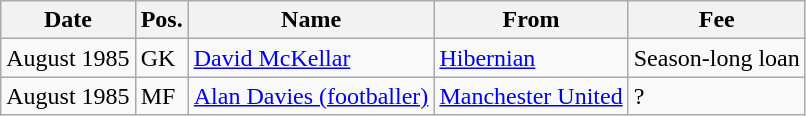<table class="wikitable">
<tr>
<th>Date</th>
<th>Pos.</th>
<th>Name</th>
<th>From</th>
<th>Fee</th>
</tr>
<tr>
<td>August 1985</td>
<td>GK</td>
<td> <a href='#'>David McKellar</a></td>
<td> <a href='#'>Hibernian</a></td>
<td>Season-long loan</td>
</tr>
<tr>
<td>August 1985</td>
<td>MF</td>
<td> <a href='#'>Alan Davies (footballer)</a></td>
<td> <a href='#'>Manchester United</a></td>
<td>?</td>
</tr>
</table>
